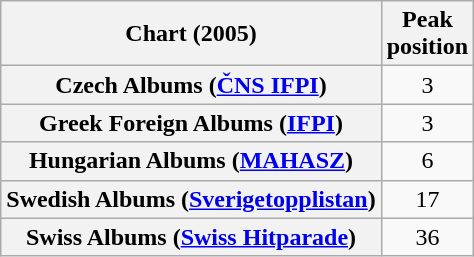<table class="wikitable sortable plainrowheaders" style="text-align:center">
<tr>
<th scope="col">Chart (2005)</th>
<th scope="col">Peak<br>position</th>
</tr>
<tr>
<th scope="row">Czech Albums (<a href='#'>ČNS IFPI</a>)</th>
<td>3</td>
</tr>
<tr>
<th scope="row">Greek Foreign Albums (<a href='#'>IFPI</a>)</th>
<td>3</td>
</tr>
<tr>
<th scope="row">Hungarian Albums (<a href='#'>MAHASZ</a>)</th>
<td>6</td>
</tr>
<tr>
<th scope="row">Swedish Albums (<a href='#'>Sverigetopplistan</a>)</th>
<td>17</td>
</tr>
<tr>
<th scope="row">Swiss Albums (<a href='#'>Swiss Hitparade</a>)</th>
<td>36</td>
</tr>
</table>
